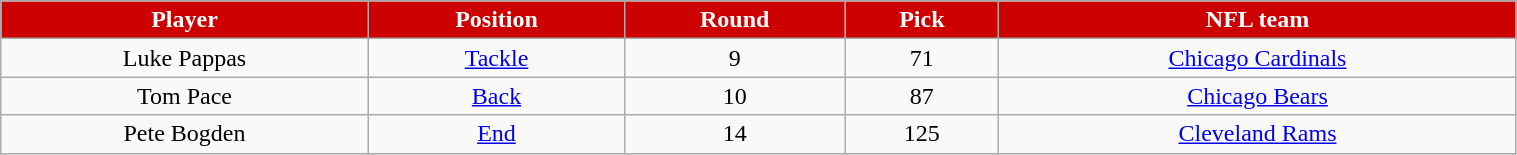<table class="wikitable" width="80%">
<tr align="center" style="background:#CC0000; color:white">
<td><strong>Player</strong></td>
<td><strong>Position</strong></td>
<td><strong>Round</strong></td>
<td><strong>Pick</strong></td>
<td><strong>NFL team</strong></td>
</tr>
<tr align="center">
<td>Luke Pappas</td>
<td><a href='#'>Tackle</a></td>
<td>9</td>
<td>71</td>
<td><a href='#'>Chicago Cardinals</a></td>
</tr>
<tr align="center">
<td>Tom Pace</td>
<td><a href='#'>Back</a></td>
<td>10</td>
<td>87</td>
<td><a href='#'>Chicago Bears</a></td>
</tr>
<tr align="center">
<td>Pete Bogden</td>
<td><a href='#'>End</a></td>
<td>14</td>
<td>125</td>
<td><a href='#'>Cleveland Rams</a></td>
</tr>
</table>
